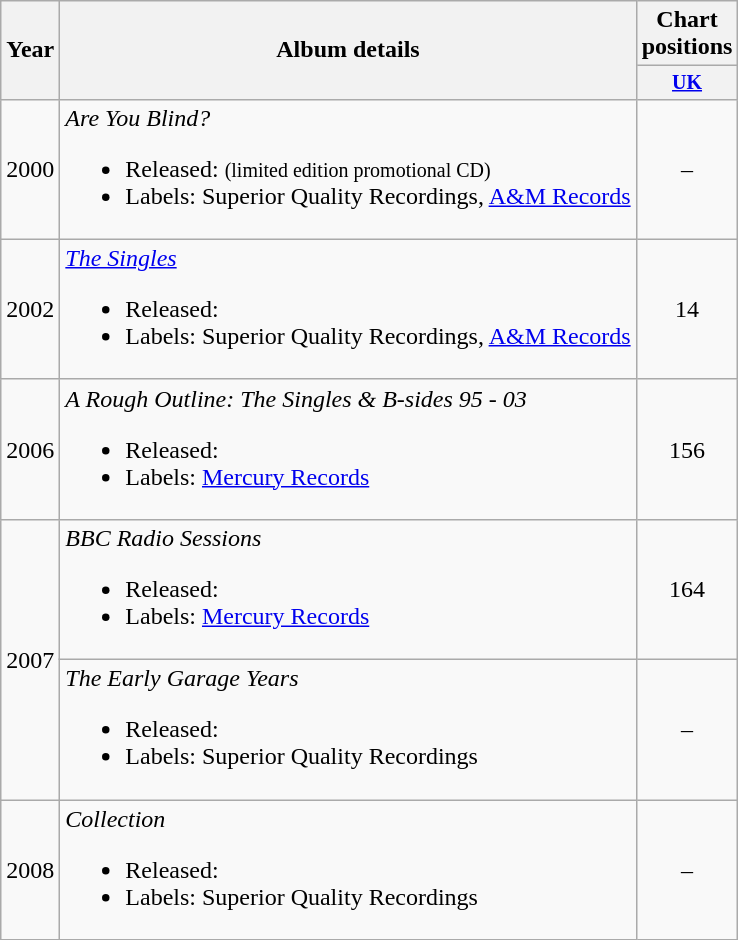<table class="wikitable" style=text-align:center;>
<tr>
<th rowspan="2">Year</th>
<th rowspan="2">Album details</th>
<th>Chart positions</th>
</tr>
<tr style="font-size:smaller;">
<th width="30"><a href='#'>UK</a><br></th>
</tr>
<tr>
<td>2000</td>
<td align="left"><em>Are You Blind?</em><br><ul><li>Released:  <small>(limited edition promotional CD)</small></li><li>Labels: Superior Quality Recordings, <a href='#'>A&M Records</a></li></ul></td>
<td>–</td>
</tr>
<tr>
<td>2002</td>
<td align="left"><em><a href='#'>The Singles</a></em><br><ul><li>Released: </li><li>Labels: Superior Quality Recordings, <a href='#'>A&M Records</a></li></ul></td>
<td>14</td>
</tr>
<tr>
<td>2006</td>
<td align="left"><em>A Rough Outline: The Singles & B-sides 95 - 03</em><br><ul><li>Released: </li><li>Labels: <a href='#'>Mercury Records</a></li></ul></td>
<td>156</td>
</tr>
<tr>
<td rowspan="2">2007</td>
<td align="left"><em>BBC Radio Sessions</em><br><ul><li>Released: </li><li>Labels: <a href='#'>Mercury Records</a></li></ul></td>
<td>164</td>
</tr>
<tr>
<td align="left"><em>The Early Garage Years</em><br><ul><li>Released: </li><li>Labels: Superior Quality Recordings</li></ul></td>
<td>–</td>
</tr>
<tr>
<td>2008</td>
<td align="left"><em>Collection</em><br><ul><li>Released: </li><li>Labels: Superior Quality Recordings</li></ul></td>
<td>–</td>
</tr>
</table>
